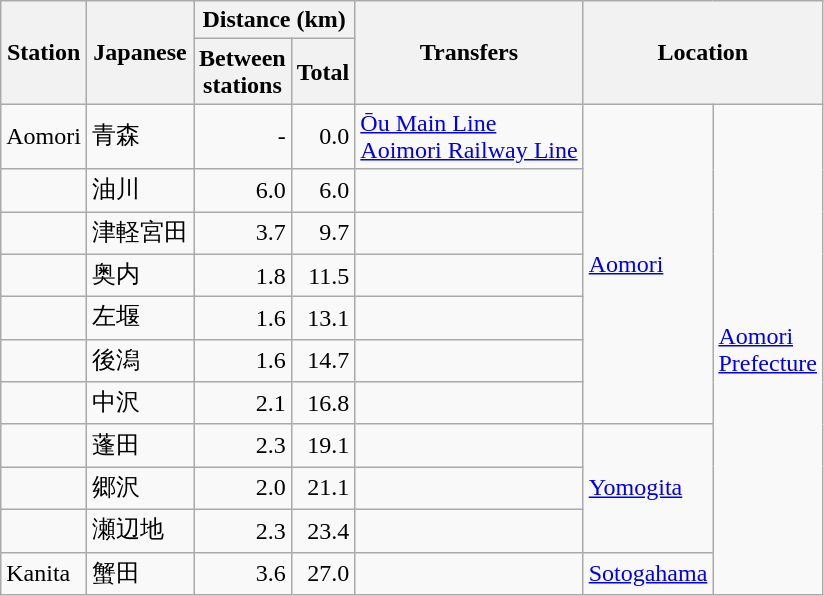<table class="wikitable" rules="all">
<tr>
<th rowspan="2">Station</th>
<th rowspan="2">Japanese</th>
<th colspan="2">Distance (km)</th>
<th rowspan="2">Transfers</th>
<th colspan="2" rowspan="2">Location</th>
</tr>
<tr>
<th>Between<br>stations</th>
<th>Total</th>
</tr>
<tr>
<td>Aomori</td>
<td>青森</td>
<td style="text-align:right;">-</td>
<td style="text-align:right;">0.0</td>
<td><a href='#'>Ōu Main Line</a><br><a href='#'>Aoimori Railway Line</a></td>
<td rowspan=7><a href='#'>Aomori</a></td>
<td rowspan="19"><a href='#'>Aomori<br>Prefecture</a></td>
</tr>
<tr>
<td></td>
<td>油川</td>
<td style="text-align:right;">6.0</td>
<td style="text-align:right;">6.0</td>
<td> </td>
</tr>
<tr>
<td></td>
<td>津軽宮田</td>
<td style="text-align:right;">3.7</td>
<td style="text-align:right;">9.7</td>
<td> </td>
</tr>
<tr>
<td></td>
<td>奥内</td>
<td style="text-align:right;">1.8</td>
<td style="text-align:right;">11.5</td>
<td> </td>
</tr>
<tr>
<td></td>
<td>左堰</td>
<td style="text-align:right;">1.6</td>
<td style="text-align:right;">13.1</td>
<td> </td>
</tr>
<tr>
<td></td>
<td>後潟</td>
<td style="text-align:right;">1.6</td>
<td style="text-align:right;">14.7</td>
<td> </td>
</tr>
<tr>
<td></td>
<td>中沢</td>
<td style="text-align:right;">2.1</td>
<td style="text-align:right;">16.8</td>
<td> </td>
</tr>
<tr>
<td></td>
<td>蓬田</td>
<td style="text-align:right;">2.3</td>
<td style="text-align:right;">19.1</td>
<td> </td>
<td rowspan=3><a href='#'>Yomogita</a></td>
</tr>
<tr>
<td></td>
<td>郷沢</td>
<td style="text-align:right;">2.0</td>
<td style="text-align:right;">21.1</td>
<td> </td>
</tr>
<tr>
<td></td>
<td>瀬辺地</td>
<td style="text-align:right;">2.3</td>
<td style="text-align:right;">23.4</td>
<td> </td>
</tr>
<tr>
<td>Kanita</td>
<td>蟹田</td>
<td style="text-align:right;">3.6</td>
<td style="text-align:right;">27.0</td>
<td> </td>
<td><a href='#'>Sotogahama</a></td>
</tr>
</table>
